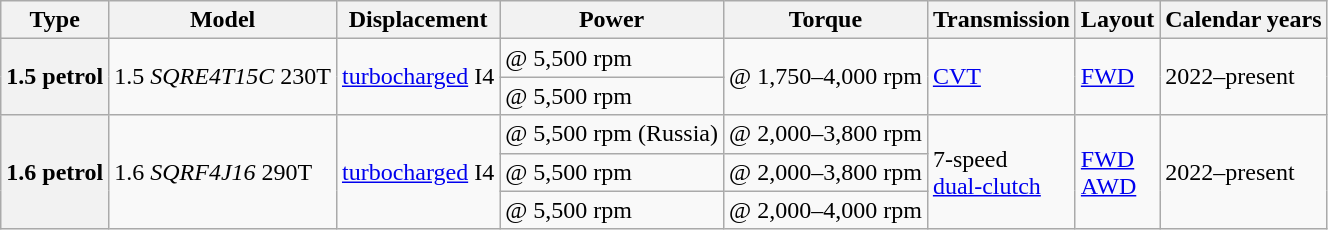<table class="wikitable" style="text-align:left;">
<tr>
<th>Type</th>
<th>Model</th>
<th>Displacement</th>
<th>Power</th>
<th>Torque</th>
<th>Transmission</th>
<th>Layout</th>
<th>Calendar years</th>
</tr>
<tr>
<th rowspan="2">1.5 petrol</th>
<td rowspan="2">1.5 <em>SQRE4T15C</em> 230T</td>
<td rowspan="2"> <a href='#'>turbocharged</a> I4</td>
<td> @ 5,500 rpm</td>
<td rowspan="2"> @ 1,750–4,000 rpm</td>
<td rowspan="2"><a href='#'>CVT</a></td>
<td rowspan="2"><a href='#'>FWD</a></td>
<td rowspan="2">2022–present</td>
</tr>
<tr>
<td> @ 5,500 rpm</td>
</tr>
<tr>
<th rowspan="3">1.6 petrol</th>
<td rowspan="3">1.6 <em>SQRF4J16</em> 290T</td>
<td rowspan="3"> <a href='#'>turbocharged</a> I4</td>
<td> @ 5,500 rpm (Russia)</td>
<td> @ 2,000–3,800 rpm</td>
<td rowspan="3">7-speed<br><a href='#'>dual-clutch</a></td>
<td rowspan="3"><a href='#'>FWD</a><br><a href='#'>AWD</a></td>
<td rowspan="3">2022–present</td>
</tr>
<tr>
<td> @ 5,500 rpm</td>
<td> @ 2,000–3,800 rpm</td>
</tr>
<tr>
<td> @ 5,500 rpm</td>
<td> @ 2,000–4,000 rpm</td>
</tr>
</table>
